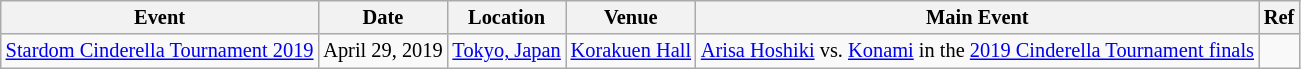<table class="wikitable" style="font-size:85%;">
<tr>
<th>Event</th>
<th>Date</th>
<th>Location</th>
<th>Venue</th>
<th>Main Event</th>
<th>Ref</th>
</tr>
<tr>
<td><a href='#'>Stardom Cinderella Tournament 2019</a></td>
<td>April 29, 2019</td>
<td><a href='#'>Tokyo, Japan</a></td>
<td><a href='#'>Korakuen Hall</a></td>
<td><a href='#'>Arisa Hoshiki</a> vs. <a href='#'>Konami</a> in the <a href='#'>2019 Cinderella Tournament finals</a></td>
<td></td>
</tr>
</table>
